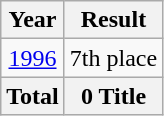<table class="wikitable" style="text-align: center;">
<tr>
<th>Year</th>
<th>Result</th>
</tr>
<tr>
<td><a href='#'>1996</a></td>
<td style="text-align:left;">7th place</td>
</tr>
<tr>
<th>Total</th>
<th>0 Title</th>
</tr>
</table>
